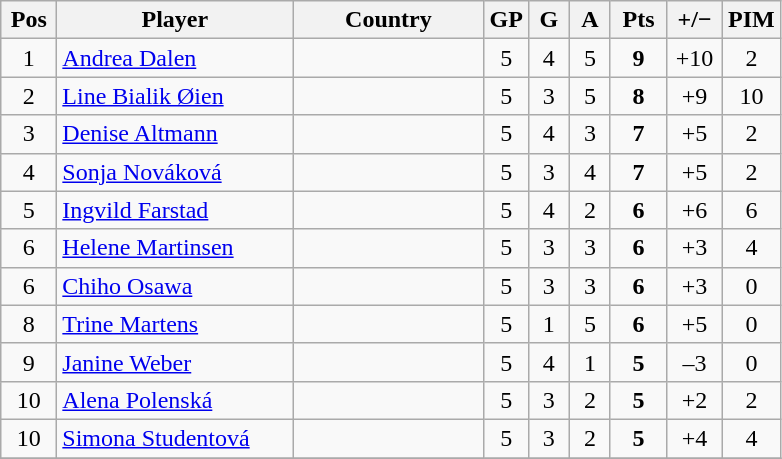<table class="wikitable sortable" style="text-align: center;">
<tr>
<th width=30>Pos</th>
<th width=150>Player</th>
<th width=120>Country</th>
<th width=20>GP</th>
<th width=20>G</th>
<th width=20>A</th>
<th width=30>Pts</th>
<th width=30>+/−</th>
<th width=30>PIM</th>
</tr>
<tr>
<td>1</td>
<td align=left><a href='#'>Andrea Dalen</a></td>
<td align=left></td>
<td>5</td>
<td>4</td>
<td>5</td>
<td><strong>9</strong></td>
<td>+10</td>
<td>2</td>
</tr>
<tr>
<td>2</td>
<td align=left><a href='#'>Line Bialik Øien</a></td>
<td align=left></td>
<td>5</td>
<td>3</td>
<td>5</td>
<td><strong>8</strong></td>
<td>+9</td>
<td>10</td>
</tr>
<tr>
<td>3</td>
<td align=left><a href='#'>Denise Altmann</a></td>
<td align=left></td>
<td>5</td>
<td>4</td>
<td>3</td>
<td><strong>7</strong></td>
<td>+5</td>
<td>2</td>
</tr>
<tr>
<td>4</td>
<td align=left><a href='#'>Sonja Nováková</a></td>
<td align=left></td>
<td>5</td>
<td>3</td>
<td>4</td>
<td><strong>7</strong></td>
<td>+5</td>
<td>2</td>
</tr>
<tr>
<td>5</td>
<td align=left><a href='#'>Ingvild Farstad</a></td>
<td align=left></td>
<td>5</td>
<td>4</td>
<td>2</td>
<td><strong>6</strong></td>
<td>+6</td>
<td>6</td>
</tr>
<tr>
<td>6</td>
<td align=left><a href='#'>Helene Martinsen</a></td>
<td align=left></td>
<td>5</td>
<td>3</td>
<td>3</td>
<td><strong>6</strong></td>
<td>+3</td>
<td>4</td>
</tr>
<tr>
<td>6</td>
<td align=left><a href='#'>Chiho Osawa</a></td>
<td align=left></td>
<td>5</td>
<td>3</td>
<td>3</td>
<td><strong>6</strong></td>
<td>+3</td>
<td>0</td>
</tr>
<tr>
<td>8</td>
<td align=left><a href='#'>Trine Martens</a></td>
<td align=left></td>
<td>5</td>
<td>1</td>
<td>5</td>
<td><strong>6</strong></td>
<td>+5</td>
<td>0</td>
</tr>
<tr>
<td>9</td>
<td align=left><a href='#'>Janine Weber</a></td>
<td align=left></td>
<td>5</td>
<td>4</td>
<td>1</td>
<td><strong>5</strong></td>
<td>–3</td>
<td>0</td>
</tr>
<tr>
<td>10</td>
<td align=left><a href='#'>Alena Polenská</a></td>
<td align=left></td>
<td>5</td>
<td>3</td>
<td>2</td>
<td><strong>5</strong></td>
<td>+2</td>
<td>2</td>
</tr>
<tr>
<td>10</td>
<td align=left><a href='#'>Simona Studentová</a></td>
<td align=left></td>
<td>5</td>
<td>3</td>
<td>2</td>
<td><strong>5</strong></td>
<td>+4</td>
<td>4</td>
</tr>
<tr>
</tr>
</table>
